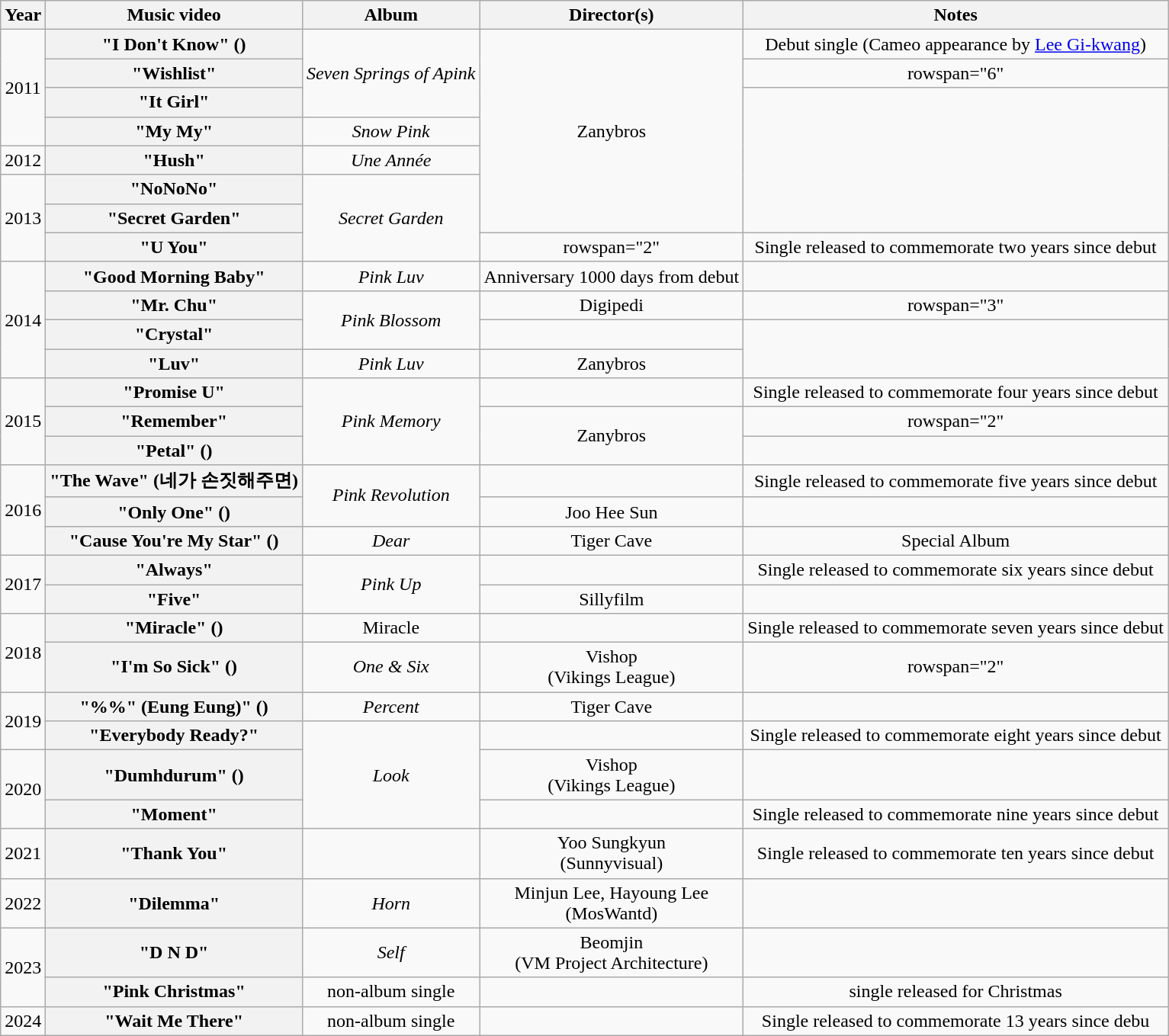<table class="wikitable plainrowheaders" style="text-align:center; table-layout:fixed; margin-right:0">
<tr>
<th>Year</th>
<th>Music video</th>
<th>Album</th>
<th>Director(s)</th>
<th>Notes</th>
</tr>
<tr>
<td rowspan="4">2011</td>
<th scope="row">"I Don't Know" ()</th>
<td rowspan="3"><em>Seven Springs of Apink</em></td>
<td rowspan="7">Zanybros</td>
<td>Debut single (Cameo appearance by <a href='#'>Lee Gi-kwang</a>)</td>
</tr>
<tr>
<th scope="row">"Wishlist"</th>
<td>rowspan="6" </td>
</tr>
<tr>
<th scope="row">"It Girl"</th>
</tr>
<tr>
<th scope="row">"My My"</th>
<td><em>Snow Pink</em></td>
</tr>
<tr>
<td>2012</td>
<th scope="row">"Hush"</th>
<td><em>Une Année</em></td>
</tr>
<tr>
<td rowspan="3">2013</td>
<th scope="row">"NoNoNo"</th>
<td rowspan="3"><em>Secret Garden</em></td>
</tr>
<tr>
<th scope="row">"Secret Garden"</th>
</tr>
<tr>
<th scope="row">"U You"</th>
<td>rowspan="2" </td>
<td>Single released to commemorate two years since debut</td>
</tr>
<tr>
<td rowspan="4">2014</td>
<th scope="row">"Good Morning Baby"</th>
<td><em>Pink Luv</em></td>
<td>Anniversary 1000 days from debut</td>
</tr>
<tr>
<th scope="row">"Mr. Chu"</th>
<td rowspan="2"><em>Pink Blossom</em></td>
<td>Digipedi</td>
<td>rowspan="3" </td>
</tr>
<tr>
<th scope="row">"Crystal"</th>
<td></td>
</tr>
<tr>
<th scope="row">"Luv"</th>
<td><em>Pink Luv</em></td>
<td>Zanybros</td>
</tr>
<tr>
<td rowspan="3">2015</td>
<th scope="row">"Promise U"</th>
<td rowspan="3"><em>Pink Memory</em></td>
<td></td>
<td>Single released to commemorate four years since debut</td>
</tr>
<tr>
<th scope="row">"Remember"</th>
<td rowspan="2">Zanybros</td>
<td>rowspan="2" </td>
</tr>
<tr>
<th scope="row">"Petal" ()</th>
</tr>
<tr>
<td rowspan="3">2016</td>
<th scope="row">"The Wave" (네가 손짓해주면)</th>
<td rowspan="2"><em>Pink Revolution</em></td>
<td></td>
<td>Single released to commemorate five years since debut</td>
</tr>
<tr>
<th scope="row">"Only One" ()</th>
<td>Joo Hee Sun</td>
<td></td>
</tr>
<tr>
<th scope="row">"Cause You're My Star" ()</th>
<td><em>Dear</em></td>
<td>Tiger Cave</td>
<td>Special Album</td>
</tr>
<tr>
<td rowspan="2">2017</td>
<th scope="row">"Always"</th>
<td rowspan="2"><em>Pink Up</em></td>
<td></td>
<td>Single released to commemorate six years since debut</td>
</tr>
<tr>
<th scope="row">"Five"</th>
<td>Sillyfilm</td>
<td></td>
</tr>
<tr>
<td rowspan="2">2018</td>
<th scope="row">"Miracle" ()</th>
<td>Miracle</td>
<td></td>
<td>Single released to commemorate seven years since debut</td>
</tr>
<tr>
<th scope="row">"I'm So Sick" ()</th>
<td><em>One & Six</em></td>
<td>Vishop <br>(Vikings League)</td>
<td>rowspan="2" </td>
</tr>
<tr>
<td rowspan="2">2019</td>
<th scope="row">"%%" (Eung Eung)" ()</th>
<td><em>Percent</em></td>
<td>Tiger Cave</td>
</tr>
<tr>
<th scope="row">"Everybody Ready?"</th>
<td rowspan="3"><em>Look</em></td>
<td></td>
<td>Single released to commemorate eight years since debut</td>
</tr>
<tr>
<td rowspan="2">2020</td>
<th scope="row">"Dumhdurum" ()</th>
<td>Vishop <br>(Vikings League)</td>
<td></td>
</tr>
<tr>
<th scope="row">"Moment"</th>
<td></td>
<td>Single released to commemorate nine years since debut</td>
</tr>
<tr>
<td>2021</td>
<th scope="row">"Thank You"</th>
<td></td>
<td>Yoo Sungkyun<br>(Sunnyvisual)</td>
<td>Single released to commemorate ten years since debut</td>
</tr>
<tr>
<td>2022</td>
<th scope="row">"Dilemma"</th>
<td><em>Horn</em></td>
<td>Minjun Lee, Hayoung Lee<br>(MosWantd)</td>
<td></td>
</tr>
<tr>
<td rowspan="2">2023</td>
<th scope="row">"D N D"</th>
<td><em>Self</em></td>
<td>Beomjin<br>(VM Project Architecture)</td>
<td></td>
</tr>
<tr>
<th scope="row">"Pink Christmas"</th>
<td>non-album single</td>
<td></td>
<td>single released for Christmas</td>
</tr>
<tr>
<td>2024</td>
<th scope="row">"Wait Me There"</th>
<td>non-album single</td>
<td></td>
<td>Single released to commemorate 13 years since debu</td>
</tr>
</table>
